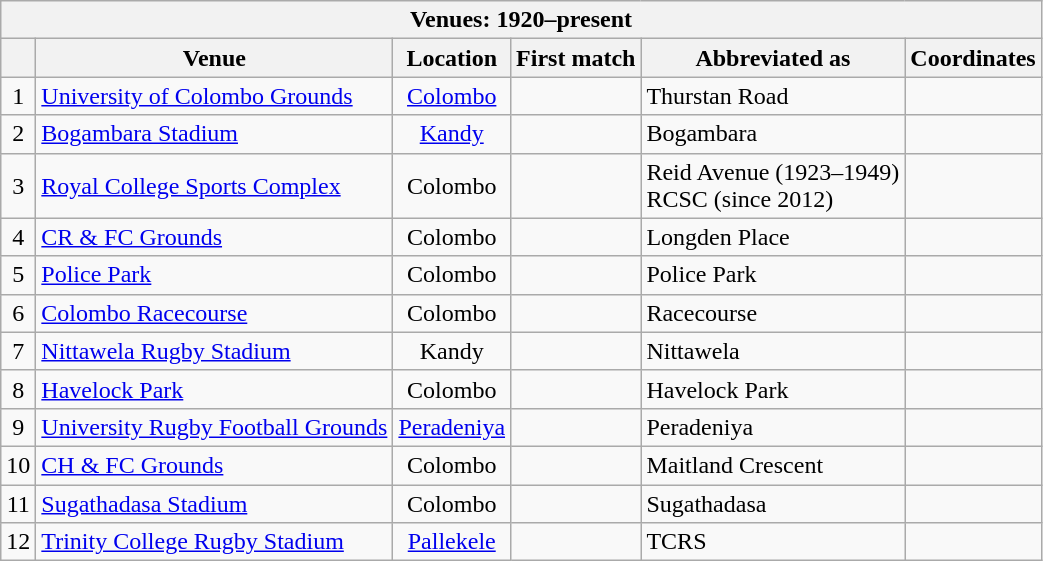<table class="wikitable sortable sticky-header-multi mw-collapsible" style="font-size:100%; text-align:center">
<tr>
<th colspan=6 style="color:; background:;">Venues: 1920–present</th>
</tr>
<tr>
<th></th>
<th class="unsortable">Venue</th>
<th>Location</th>
<th>First match</th>
<th class="unsortable">Abbreviated as</th>
<th class="unsortable">Coordinates</th>
</tr>
<tr>
<td>1</td>
<td style=text-align:left><a href='#'>University of Colombo Grounds</a></td>
<td><a href='#'>Colombo</a></td>
<td></td>
<td style=text-align:left>Thurstan Road</td>
<td></td>
</tr>
<tr>
<td>2</td>
<td style=text-align:left><a href='#'>Bogambara Stadium</a></td>
<td><a href='#'>Kandy</a></td>
<td></td>
<td style=text-align:left>Bogambara</td>
<td></td>
</tr>
<tr>
<td>3</td>
<td style=text-align:left><a href='#'>Royal College Sports Complex</a></td>
<td>Colombo</td>
<td></td>
<td style=text-align:left>Reid Avenue (1923–1949) <br> RCSC (since 2012)</td>
<td></td>
</tr>
<tr>
<td>4</td>
<td style=text-align:left><a href='#'>CR & FC Grounds</a></td>
<td>Colombo</td>
<td></td>
<td style=text-align:left>Longden Place</td>
<td></td>
</tr>
<tr>
<td>5</td>
<td style=text-align:left><a href='#'>Police Park</a></td>
<td>Colombo</td>
<td></td>
<td style=text-align:left>Police Park</td>
<td></td>
</tr>
<tr>
<td>6</td>
<td style=text-align:left><a href='#'>Colombo Racecourse</a></td>
<td>Colombo</td>
<td></td>
<td style=text-align:left>Racecourse</td>
<td></td>
</tr>
<tr>
<td>7</td>
<td style=text-align:left><a href='#'>Nittawela Rugby Stadium</a></td>
<td>Kandy</td>
<td></td>
<td style=text-align:left>Nittawela</td>
<td></td>
</tr>
<tr>
<td>8</td>
<td style=text-align:left><a href='#'>Havelock Park</a></td>
<td>Colombo</td>
<td></td>
<td style=text-align:left>Havelock Park</td>
<td></td>
</tr>
<tr>
<td>9</td>
<td style=text-align:left><a href='#'>University Rugby Football Grounds</a></td>
<td><a href='#'>Peradeniya</a></td>
<td></td>
<td style=text-align:left>Peradeniya</td>
<td></td>
</tr>
<tr>
<td>10</td>
<td style=text-align:left><a href='#'>CH & FC Grounds</a></td>
<td>Colombo</td>
<td></td>
<td style=text-align:left>Maitland Crescent</td>
<td></td>
</tr>
<tr>
<td>11</td>
<td style=text-align:left><a href='#'>Sugathadasa Stadium</a></td>
<td>Colombo</td>
<td></td>
<td style=text-align:left>Sugathadasa</td>
<td></td>
</tr>
<tr>
<td>12</td>
<td style=text-align:left><a href='#'>Trinity College Rugby Stadium</a></td>
<td><a href='#'>Pallekele</a></td>
<td></td>
<td style=text-align:left>TCRS</td>
<td></td>
</tr>
</table>
